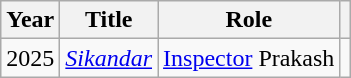<table class="wikitable sortable">
<tr style="text-align:center;">
<th>Year</th>
<th>Title</th>
<th>Role</th>
<th></th>
</tr>
<tr>
<td>2025</td>
<td><em><a href='#'>Sikandar</a></em></td>
<td><a href='#'>Inspector</a> Prakash</td>
<td></td>
</tr>
</table>
